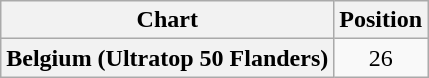<table class="wikitable plainrowheaders">
<tr>
<th scope="col">Chart</th>
<th scope="col">Position</th>
</tr>
<tr>
<th scope="row">Belgium (Ultratop 50 Flanders)</th>
<td align="center">26</td>
</tr>
</table>
